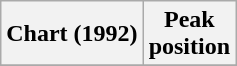<table class="wikitable plainrowheaders" style="text-align:center">
<tr>
<th scope="col">Chart (1992)</th>
<th scope="col">Peak<br>position</th>
</tr>
<tr>
</tr>
</table>
